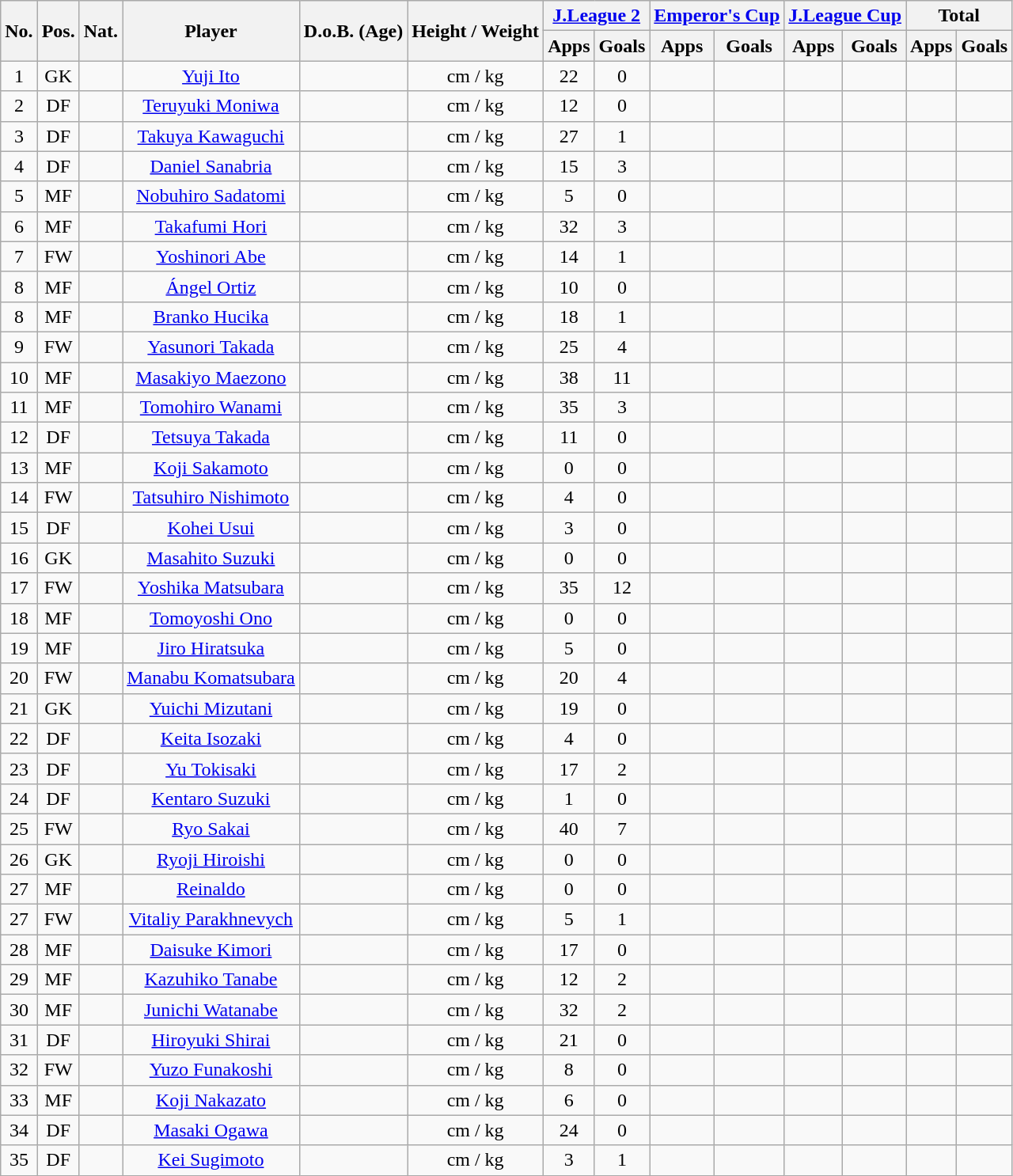<table class="wikitable" style="text-align:center;">
<tr>
<th rowspan="2">No.</th>
<th rowspan="2">Pos.</th>
<th rowspan="2">Nat.</th>
<th rowspan="2">Player</th>
<th rowspan="2">D.o.B. (Age)</th>
<th rowspan="2">Height / Weight</th>
<th colspan="2"><a href='#'>J.League 2</a></th>
<th colspan="2"><a href='#'>Emperor's Cup</a></th>
<th colspan="2"><a href='#'>J.League Cup</a></th>
<th colspan="2">Total</th>
</tr>
<tr>
<th>Apps</th>
<th>Goals</th>
<th>Apps</th>
<th>Goals</th>
<th>Apps</th>
<th>Goals</th>
<th>Apps</th>
<th>Goals</th>
</tr>
<tr>
<td>1</td>
<td>GK</td>
<td></td>
<td><a href='#'>Yuji Ito</a></td>
<td></td>
<td>cm / kg</td>
<td>22</td>
<td>0</td>
<td></td>
<td></td>
<td></td>
<td></td>
<td></td>
<td></td>
</tr>
<tr>
<td>2</td>
<td>DF</td>
<td></td>
<td><a href='#'>Teruyuki Moniwa</a></td>
<td></td>
<td>cm / kg</td>
<td>12</td>
<td>0</td>
<td></td>
<td></td>
<td></td>
<td></td>
<td></td>
<td></td>
</tr>
<tr>
<td>3</td>
<td>DF</td>
<td></td>
<td><a href='#'>Takuya Kawaguchi</a></td>
<td></td>
<td>cm / kg</td>
<td>27</td>
<td>1</td>
<td></td>
<td></td>
<td></td>
<td></td>
<td></td>
<td></td>
</tr>
<tr>
<td>4</td>
<td>DF</td>
<td></td>
<td><a href='#'>Daniel Sanabria</a></td>
<td></td>
<td>cm / kg</td>
<td>15</td>
<td>3</td>
<td></td>
<td></td>
<td></td>
<td></td>
<td></td>
<td></td>
</tr>
<tr>
<td>5</td>
<td>MF</td>
<td></td>
<td><a href='#'>Nobuhiro Sadatomi</a></td>
<td></td>
<td>cm / kg</td>
<td>5</td>
<td>0</td>
<td></td>
<td></td>
<td></td>
<td></td>
<td></td>
<td></td>
</tr>
<tr>
<td>6</td>
<td>MF</td>
<td></td>
<td><a href='#'>Takafumi Hori</a></td>
<td></td>
<td>cm / kg</td>
<td>32</td>
<td>3</td>
<td></td>
<td></td>
<td></td>
<td></td>
<td></td>
<td></td>
</tr>
<tr>
<td>7</td>
<td>FW</td>
<td></td>
<td><a href='#'>Yoshinori Abe</a></td>
<td></td>
<td>cm / kg</td>
<td>14</td>
<td>1</td>
<td></td>
<td></td>
<td></td>
<td></td>
<td></td>
<td></td>
</tr>
<tr>
<td>8</td>
<td>MF</td>
<td></td>
<td><a href='#'>Ángel Ortiz</a></td>
<td></td>
<td>cm / kg</td>
<td>10</td>
<td>0</td>
<td></td>
<td></td>
<td></td>
<td></td>
<td></td>
<td></td>
</tr>
<tr>
<td>8</td>
<td>MF</td>
<td></td>
<td><a href='#'>Branko Hucika</a></td>
<td></td>
<td>cm / kg</td>
<td>18</td>
<td>1</td>
<td></td>
<td></td>
<td></td>
<td></td>
<td></td>
<td></td>
</tr>
<tr>
<td>9</td>
<td>FW</td>
<td></td>
<td><a href='#'>Yasunori Takada</a></td>
<td></td>
<td>cm / kg</td>
<td>25</td>
<td>4</td>
<td></td>
<td></td>
<td></td>
<td></td>
<td></td>
<td></td>
</tr>
<tr>
<td>10</td>
<td>MF</td>
<td></td>
<td><a href='#'>Masakiyo Maezono</a></td>
<td></td>
<td>cm / kg</td>
<td>38</td>
<td>11</td>
<td></td>
<td></td>
<td></td>
<td></td>
<td></td>
<td></td>
</tr>
<tr>
<td>11</td>
<td>MF</td>
<td></td>
<td><a href='#'>Tomohiro Wanami</a></td>
<td></td>
<td>cm / kg</td>
<td>35</td>
<td>3</td>
<td></td>
<td></td>
<td></td>
<td></td>
<td></td>
<td></td>
</tr>
<tr>
<td>12</td>
<td>DF</td>
<td></td>
<td><a href='#'>Tetsuya Takada</a></td>
<td></td>
<td>cm / kg</td>
<td>11</td>
<td>0</td>
<td></td>
<td></td>
<td></td>
<td></td>
<td></td>
<td></td>
</tr>
<tr>
<td>13</td>
<td>MF</td>
<td></td>
<td><a href='#'>Koji Sakamoto</a></td>
<td></td>
<td>cm / kg</td>
<td>0</td>
<td>0</td>
<td></td>
<td></td>
<td></td>
<td></td>
<td></td>
<td></td>
</tr>
<tr>
<td>14</td>
<td>FW</td>
<td></td>
<td><a href='#'>Tatsuhiro Nishimoto</a></td>
<td></td>
<td>cm / kg</td>
<td>4</td>
<td>0</td>
<td></td>
<td></td>
<td></td>
<td></td>
<td></td>
<td></td>
</tr>
<tr>
<td>15</td>
<td>DF</td>
<td></td>
<td><a href='#'>Kohei Usui</a></td>
<td></td>
<td>cm / kg</td>
<td>3</td>
<td>0</td>
<td></td>
<td></td>
<td></td>
<td></td>
<td></td>
<td></td>
</tr>
<tr>
<td>16</td>
<td>GK</td>
<td></td>
<td><a href='#'>Masahito Suzuki</a></td>
<td></td>
<td>cm / kg</td>
<td>0</td>
<td>0</td>
<td></td>
<td></td>
<td></td>
<td></td>
<td></td>
<td></td>
</tr>
<tr>
<td>17</td>
<td>FW</td>
<td></td>
<td><a href='#'>Yoshika Matsubara</a></td>
<td></td>
<td>cm / kg</td>
<td>35</td>
<td>12</td>
<td></td>
<td></td>
<td></td>
<td></td>
<td></td>
<td></td>
</tr>
<tr>
<td>18</td>
<td>MF</td>
<td></td>
<td><a href='#'>Tomoyoshi Ono</a></td>
<td></td>
<td>cm / kg</td>
<td>0</td>
<td>0</td>
<td></td>
<td></td>
<td></td>
<td></td>
<td></td>
<td></td>
</tr>
<tr>
<td>19</td>
<td>MF</td>
<td></td>
<td><a href='#'>Jiro Hiratsuka</a></td>
<td></td>
<td>cm / kg</td>
<td>5</td>
<td>0</td>
<td></td>
<td></td>
<td></td>
<td></td>
<td></td>
<td></td>
</tr>
<tr>
<td>20</td>
<td>FW</td>
<td></td>
<td><a href='#'>Manabu Komatsubara</a></td>
<td></td>
<td>cm / kg</td>
<td>20</td>
<td>4</td>
<td></td>
<td></td>
<td></td>
<td></td>
<td></td>
<td></td>
</tr>
<tr>
<td>21</td>
<td>GK</td>
<td></td>
<td><a href='#'>Yuichi Mizutani</a></td>
<td></td>
<td>cm / kg</td>
<td>19</td>
<td>0</td>
<td></td>
<td></td>
<td></td>
<td></td>
<td></td>
<td></td>
</tr>
<tr>
<td>22</td>
<td>DF</td>
<td></td>
<td><a href='#'>Keita Isozaki</a></td>
<td></td>
<td>cm / kg</td>
<td>4</td>
<td>0</td>
<td></td>
<td></td>
<td></td>
<td></td>
<td></td>
<td></td>
</tr>
<tr>
<td>23</td>
<td>DF</td>
<td></td>
<td><a href='#'>Yu Tokisaki</a></td>
<td></td>
<td>cm / kg</td>
<td>17</td>
<td>2</td>
<td></td>
<td></td>
<td></td>
<td></td>
<td></td>
<td></td>
</tr>
<tr>
<td>24</td>
<td>DF</td>
<td></td>
<td><a href='#'>Kentaro Suzuki</a></td>
<td></td>
<td>cm / kg</td>
<td>1</td>
<td>0</td>
<td></td>
<td></td>
<td></td>
<td></td>
<td></td>
<td></td>
</tr>
<tr>
<td>25</td>
<td>FW</td>
<td></td>
<td><a href='#'>Ryo Sakai</a></td>
<td></td>
<td>cm / kg</td>
<td>40</td>
<td>7</td>
<td></td>
<td></td>
<td></td>
<td></td>
<td></td>
<td></td>
</tr>
<tr>
<td>26</td>
<td>GK</td>
<td></td>
<td><a href='#'>Ryoji Hiroishi</a></td>
<td></td>
<td>cm / kg</td>
<td>0</td>
<td>0</td>
<td></td>
<td></td>
<td></td>
<td></td>
<td></td>
<td></td>
</tr>
<tr>
<td>27</td>
<td>MF</td>
<td></td>
<td><a href='#'>Reinaldo</a></td>
<td></td>
<td>cm / kg</td>
<td>0</td>
<td>0</td>
<td></td>
<td></td>
<td></td>
<td></td>
<td></td>
<td></td>
</tr>
<tr>
<td>27</td>
<td>FW</td>
<td></td>
<td><a href='#'>Vitaliy Parakhnevych</a></td>
<td></td>
<td>cm / kg</td>
<td>5</td>
<td>1</td>
<td></td>
<td></td>
<td></td>
<td></td>
<td></td>
<td></td>
</tr>
<tr>
<td>28</td>
<td>MF</td>
<td></td>
<td><a href='#'>Daisuke Kimori</a></td>
<td></td>
<td>cm / kg</td>
<td>17</td>
<td>0</td>
<td></td>
<td></td>
<td></td>
<td></td>
<td></td>
<td></td>
</tr>
<tr>
<td>29</td>
<td>MF</td>
<td></td>
<td><a href='#'>Kazuhiko Tanabe</a></td>
<td></td>
<td>cm / kg</td>
<td>12</td>
<td>2</td>
<td></td>
<td></td>
<td></td>
<td></td>
<td></td>
<td></td>
</tr>
<tr>
<td>30</td>
<td>MF</td>
<td></td>
<td><a href='#'>Junichi Watanabe</a></td>
<td></td>
<td>cm / kg</td>
<td>32</td>
<td>2</td>
<td></td>
<td></td>
<td></td>
<td></td>
<td></td>
<td></td>
</tr>
<tr>
<td>31</td>
<td>DF</td>
<td></td>
<td><a href='#'>Hiroyuki Shirai</a></td>
<td></td>
<td>cm / kg</td>
<td>21</td>
<td>0</td>
<td></td>
<td></td>
<td></td>
<td></td>
<td></td>
<td></td>
</tr>
<tr>
<td>32</td>
<td>FW</td>
<td></td>
<td><a href='#'>Yuzo Funakoshi</a></td>
<td></td>
<td>cm / kg</td>
<td>8</td>
<td>0</td>
<td></td>
<td></td>
<td></td>
<td></td>
<td></td>
<td></td>
</tr>
<tr>
<td>33</td>
<td>MF</td>
<td></td>
<td><a href='#'>Koji Nakazato</a></td>
<td></td>
<td>cm / kg</td>
<td>6</td>
<td>0</td>
<td></td>
<td></td>
<td></td>
<td></td>
<td></td>
<td></td>
</tr>
<tr>
<td>34</td>
<td>DF</td>
<td></td>
<td><a href='#'>Masaki Ogawa</a></td>
<td></td>
<td>cm / kg</td>
<td>24</td>
<td>0</td>
<td></td>
<td></td>
<td></td>
<td></td>
<td></td>
<td></td>
</tr>
<tr>
<td>35</td>
<td>DF</td>
<td></td>
<td><a href='#'>Kei Sugimoto</a></td>
<td></td>
<td>cm / kg</td>
<td>3</td>
<td>1</td>
<td></td>
<td></td>
<td></td>
<td></td>
<td></td>
<td></td>
</tr>
</table>
